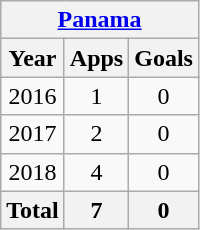<table class="wikitable" style="text-align:center">
<tr>
<th colspan=3><a href='#'>Panama</a></th>
</tr>
<tr>
<th>Year</th>
<th>Apps</th>
<th>Goals</th>
</tr>
<tr>
<td>2016</td>
<td>1</td>
<td>0</td>
</tr>
<tr>
<td>2017</td>
<td>2</td>
<td>0</td>
</tr>
<tr>
<td>2018</td>
<td>4</td>
<td>0</td>
</tr>
<tr>
<th>Total</th>
<th>7</th>
<th>0</th>
</tr>
</table>
